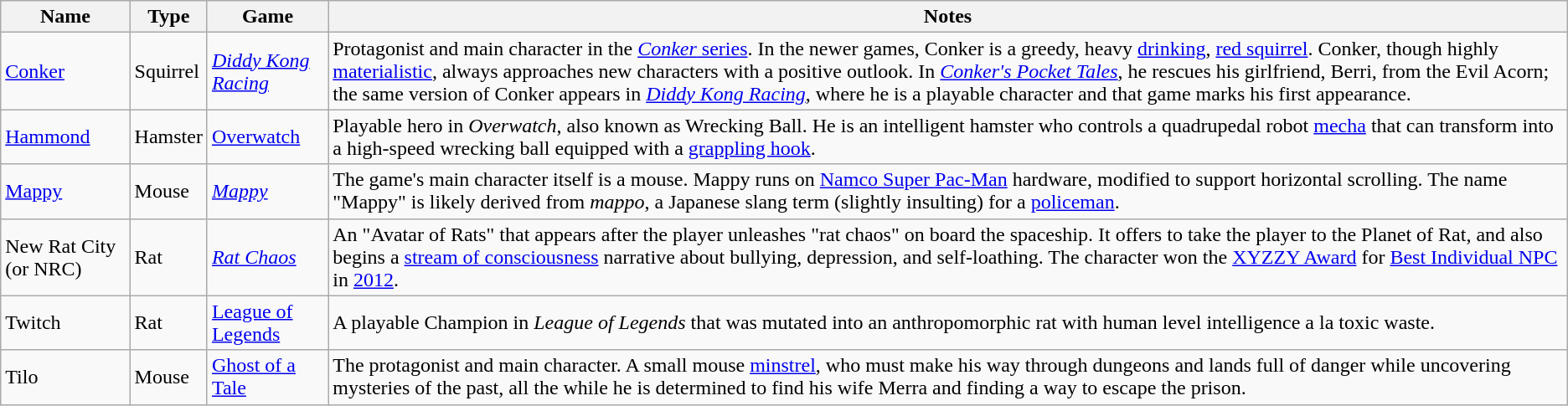<table class="wikitable sortable">
<tr>
<th>Name</th>
<th>Type</th>
<th>Game</th>
<th>Notes</th>
</tr>
<tr>
<td><a href='#'>Conker</a></td>
<td>Squirrel</td>
<td><em><a href='#'>Diddy Kong Racing</a></em></td>
<td>Protagonist and main character in the <a href='#'><em>Conker</em> series</a>. In the newer games, Conker is a greedy, heavy <a href='#'>drinking</a>, <a href='#'>red squirrel</a>. Conker, though highly <a href='#'>materialistic</a>, always approaches new characters with a positive outlook. In <em><a href='#'>Conker's Pocket Tales</a></em>, he rescues his girlfriend, Berri, from the Evil Acorn; the same version of Conker appears in <em><a href='#'>Diddy Kong Racing</a></em>, where he is a playable character and that game marks his first appearance.</td>
</tr>
<tr>
<td><a href='#'>Hammond</a></td>
<td>Hamster</td>
<td><a href='#'>Overwatch</a></td>
<td>Playable hero in <em>Overwatch</em>, also known as Wrecking Ball. He is an intelligent hamster who controls a quadrupedal robot <a href='#'>mecha</a> that can transform into a high-speed wrecking ball equipped with a <a href='#'>grappling hook</a>.</td>
</tr>
<tr>
<td><a href='#'>Mappy</a></td>
<td>Mouse</td>
<td><em><a href='#'>Mappy</a></em></td>
<td>The game's main character itself is a mouse. Mappy runs on <a href='#'>Namco Super Pac-Man</a> hardware, modified to support horizontal scrolling. The name "Mappy" is likely derived from <em>mappo</em>, a Japanese slang term (slightly insulting) for a <a href='#'>policeman</a>.</td>
</tr>
<tr>
<td>New Rat City (or NRC)</td>
<td>Rat</td>
<td><em><a href='#'>Rat Chaos</a></em></td>
<td>An "Avatar of Rats" that appears after the player unleashes "rat chaos" on board the spaceship. It offers to take the player to the Planet of Rat, and also begins a <a href='#'>stream of consciousness</a> narrative about bullying, depression, and self-loathing. The character won the <a href='#'>XYZZY Award</a> for <a href='#'>Best Individual NPC</a> in <a href='#'>2012</a>.</td>
</tr>
<tr>
<td>Twitch</td>
<td>Rat</td>
<td><a href='#'>League of Legends</a></td>
<td>A playable Champion in <em>League of Legends</em> that was mutated into an anthropomorphic rat with human level intelligence a la toxic waste.</td>
</tr>
<tr>
<td>Tilo</td>
<td>Mouse</td>
<td><a href='#'>Ghost of a Tale</a></td>
<td>The protagonist and main character. A small mouse <a href='#'>minstrel</a>, who must make his way through dungeons and lands full of danger while uncovering mysteries of the past, all the while he is determined to find his wife Merra and finding a way to escape the prison.</td>
</tr>
</table>
